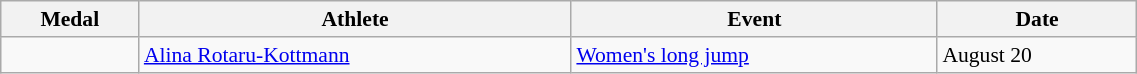<table class="wikitable" style="font-size:90%" width=60%>
<tr>
<th>Medal</th>
<th>Athlete</th>
<th>Event</th>
<th>Date</th>
</tr>
<tr>
<td></td>
<td><a href='#'>Alina Rotaru-Kottmann</a></td>
<td><a href='#'>Women's long jump</a></td>
<td>August 20</td>
</tr>
</table>
